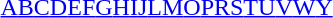<table id="toc" class="toc" summary="Class">
<tr>
<th></th>
</tr>
<tr>
<td style="text-align:center;"><a href='#'>A</a><a href='#'>B</a><a href='#'>C</a><a href='#'>D</a><a href='#'>E</a><a href='#'>F</a><a href='#'>G</a><a href='#'>H</a><a href='#'>I</a><a href='#'>J</a><a href='#'>L</a><a href='#'>M</a><a href='#'>O</a><a href='#'>P</a><a href='#'>R</a><a href='#'>S</a><a href='#'>T</a><a href='#'>U</a><a href='#'>V</a><a href='#'>W</a><a href='#'>Y</a></td>
</tr>
</table>
